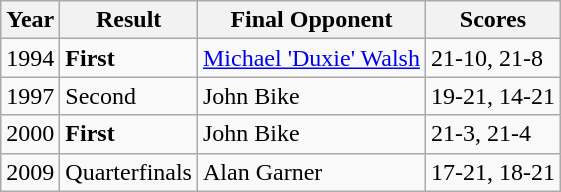<table class="wikitable">
<tr>
<th>Year</th>
<th>Result</th>
<th>Final Opponent</th>
<th>Scores</th>
</tr>
<tr>
<td>1994</td>
<td><strong>First</strong></td>
<td><a href='#'>Michael 'Duxie' Walsh</a></td>
<td>21-10, 21-8</td>
</tr>
<tr>
<td>1997</td>
<td>Second</td>
<td>John Bike</td>
<td>19-21, 14-21</td>
</tr>
<tr>
<td>2000</td>
<td><strong>First</strong></td>
<td>John Bike</td>
<td>21-3, 21-4</td>
</tr>
<tr>
<td>2009</td>
<td>Quarterfinals</td>
<td>Alan Garner</td>
<td>17-21, 18-21</td>
</tr>
</table>
